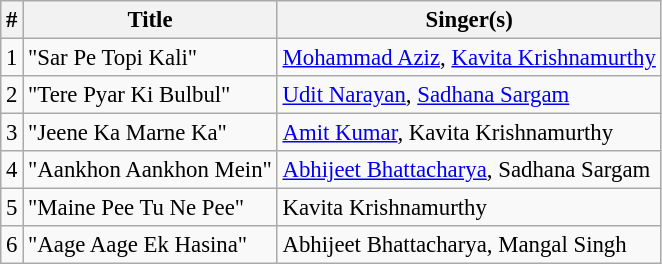<table class="wikitable" style="font-size:95%;">
<tr>
<th>#</th>
<th>Title</th>
<th>Singer(s)</th>
</tr>
<tr>
<td>1</td>
<td>"Sar Pe Topi Kali"</td>
<td><a href='#'>Mohammad Aziz</a>, <a href='#'>Kavita Krishnamurthy</a></td>
</tr>
<tr>
<td>2</td>
<td>"Tere Pyar Ki Bulbul"</td>
<td><a href='#'>Udit Narayan</a>, <a href='#'>Sadhana Sargam</a></td>
</tr>
<tr>
<td>3</td>
<td>"Jeene Ka Marne Ka"</td>
<td><a href='#'>Amit Kumar</a>, Kavita Krishnamurthy</td>
</tr>
<tr>
<td>4</td>
<td>"Aankhon Aankhon Mein"</td>
<td><a href='#'>Abhijeet Bhattacharya</a>, Sadhana Sargam</td>
</tr>
<tr>
<td>5</td>
<td>"Maine Pee Tu Ne Pee"</td>
<td>Kavita Krishnamurthy</td>
</tr>
<tr>
<td>6</td>
<td>"Aage Aage Ek Hasina"</td>
<td>Abhijeet Bhattacharya, Mangal Singh</td>
</tr>
</table>
